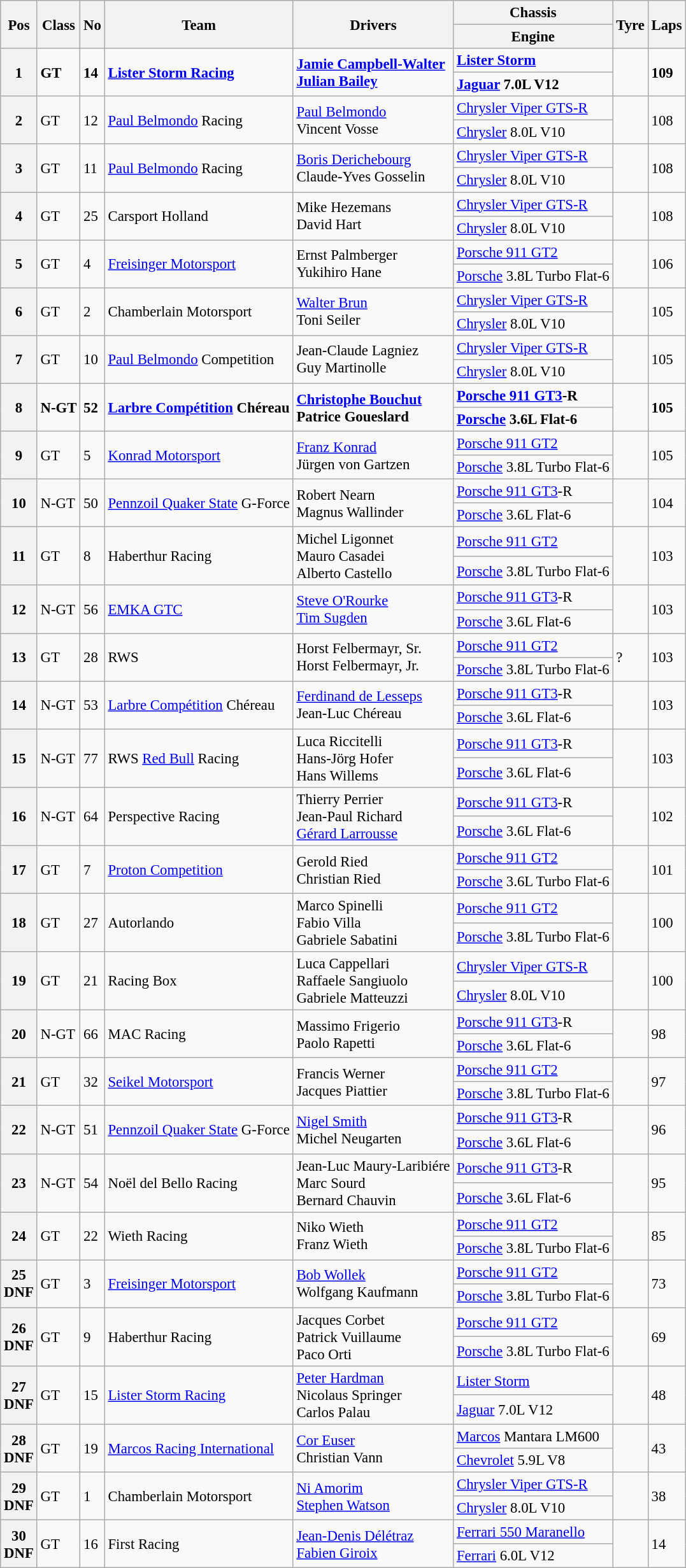<table class="wikitable" style="font-size: 95%;">
<tr>
<th rowspan=2>Pos</th>
<th rowspan=2>Class</th>
<th rowspan=2>No</th>
<th rowspan=2>Team</th>
<th rowspan=2>Drivers</th>
<th>Chassis</th>
<th rowspan=2>Tyre</th>
<th rowspan=2>Laps</th>
</tr>
<tr>
<th>Engine</th>
</tr>
<tr style="font-weight:bold">
<th rowspan=2>1</th>
<td rowspan=2>GT</td>
<td rowspan=2>14</td>
<td rowspan=2> <a href='#'>Lister Storm Racing</a></td>
<td rowspan=2> <a href='#'>Jamie Campbell-Walter</a><br> <a href='#'>Julian Bailey</a></td>
<td><a href='#'>Lister Storm</a></td>
<td rowspan=2></td>
<td rowspan=2>109</td>
</tr>
<tr style="font-weight:bold">
<td><a href='#'>Jaguar</a> 7.0L V12</td>
</tr>
<tr>
<th rowspan=2>2</th>
<td rowspan=2>GT</td>
<td rowspan=2>12</td>
<td rowspan=2> <a href='#'>Paul Belmondo</a> Racing</td>
<td rowspan=2> <a href='#'>Paul Belmondo</a><br> Vincent Vosse</td>
<td><a href='#'>Chrysler Viper GTS-R</a></td>
<td rowspan=2></td>
<td rowspan=2>108</td>
</tr>
<tr>
<td><a href='#'>Chrysler</a> 8.0L V10</td>
</tr>
<tr>
<th rowspan=2>3</th>
<td rowspan=2>GT</td>
<td rowspan=2>11</td>
<td rowspan=2> <a href='#'>Paul Belmondo</a> Racing</td>
<td rowspan=2> <a href='#'>Boris Derichebourg</a><br> Claude-Yves Gosselin</td>
<td><a href='#'>Chrysler Viper GTS-R</a></td>
<td rowspan=2></td>
<td rowspan=2>108</td>
</tr>
<tr>
<td><a href='#'>Chrysler</a> 8.0L V10</td>
</tr>
<tr>
<th rowspan=2>4</th>
<td rowspan=2>GT</td>
<td rowspan=2>25</td>
<td rowspan=2> Carsport Holland</td>
<td rowspan=2> Mike Hezemans<br> David Hart</td>
<td><a href='#'>Chrysler Viper GTS-R</a></td>
<td rowspan=2></td>
<td rowspan=2>108</td>
</tr>
<tr>
<td><a href='#'>Chrysler</a> 8.0L V10</td>
</tr>
<tr>
<th rowspan=2>5</th>
<td rowspan=2>GT</td>
<td rowspan=2>4</td>
<td rowspan=2> <a href='#'>Freisinger Motorsport</a></td>
<td rowspan=2> Ernst Palmberger<br> Yukihiro Hane</td>
<td><a href='#'>Porsche 911 GT2</a></td>
<td rowspan=2></td>
<td rowspan=2>106</td>
</tr>
<tr>
<td><a href='#'>Porsche</a> 3.8L Turbo Flat-6</td>
</tr>
<tr>
<th rowspan=2>6</th>
<td rowspan=2>GT</td>
<td rowspan=2>2</td>
<td rowspan=2> Chamberlain Motorsport</td>
<td rowspan=2> <a href='#'>Walter Brun</a><br> Toni Seiler</td>
<td><a href='#'>Chrysler Viper GTS-R</a></td>
<td rowspan=2></td>
<td rowspan=2>105</td>
</tr>
<tr>
<td><a href='#'>Chrysler</a> 8.0L V10</td>
</tr>
<tr>
<th rowspan=2>7</th>
<td rowspan=2>GT</td>
<td rowspan=2>10</td>
<td rowspan=2> <a href='#'>Paul Belmondo</a> Competition</td>
<td rowspan=2> Jean-Claude Lagniez<br> Guy Martinolle</td>
<td><a href='#'>Chrysler Viper GTS-R</a></td>
<td rowspan=2></td>
<td rowspan=2>105</td>
</tr>
<tr>
<td><a href='#'>Chrysler</a> 8.0L V10</td>
</tr>
<tr style="font-weight:bold">
<th rowspan=2>8</th>
<td rowspan=2>N-GT</td>
<td rowspan=2>52</td>
<td rowspan=2> <a href='#'>Larbre Compétition</a> Chéreau</td>
<td rowspan=2> <a href='#'>Christophe Bouchut</a><br> Patrice Goueslard</td>
<td><a href='#'>Porsche 911 GT3</a>-R</td>
<td rowspan=2></td>
<td rowspan=2>105</td>
</tr>
<tr style="font-weight:bold">
<td><a href='#'>Porsche</a> 3.6L Flat-6</td>
</tr>
<tr>
<th rowspan=2>9</th>
<td rowspan=2>GT</td>
<td rowspan=2>5</td>
<td rowspan=2> <a href='#'>Konrad Motorsport</a></td>
<td rowspan=2> <a href='#'>Franz Konrad</a><br> Jürgen von Gartzen</td>
<td><a href='#'>Porsche 911 GT2</a></td>
<td rowspan=2></td>
<td rowspan=2>105</td>
</tr>
<tr>
<td><a href='#'>Porsche</a> 3.8L Turbo Flat-6</td>
</tr>
<tr>
<th rowspan=2>10</th>
<td rowspan=2>N-GT</td>
<td rowspan=2>50</td>
<td rowspan=2> <a href='#'>Pennzoil Quaker State</a> G-Force</td>
<td rowspan=2> Robert Nearn<br> Magnus Wallinder</td>
<td><a href='#'>Porsche 911 GT3</a>-R</td>
<td rowspan=2></td>
<td rowspan=2>104</td>
</tr>
<tr>
<td><a href='#'>Porsche</a> 3.6L Flat-6</td>
</tr>
<tr>
<th rowspan=2>11</th>
<td rowspan=2>GT</td>
<td rowspan=2>8</td>
<td rowspan=2> Haberthur Racing</td>
<td rowspan=2> Michel Ligonnet<br> Mauro Casadei<br> Alberto Castello</td>
<td><a href='#'>Porsche 911 GT2</a></td>
<td rowspan=2></td>
<td rowspan=2>103</td>
</tr>
<tr>
<td><a href='#'>Porsche</a> 3.8L Turbo Flat-6</td>
</tr>
<tr>
<th rowspan=2>12</th>
<td rowspan=2>N-GT</td>
<td rowspan=2>56</td>
<td rowspan=2> <a href='#'>EMKA GTC</a></td>
<td rowspan=2> <a href='#'>Steve O'Rourke</a><br> <a href='#'>Tim Sugden</a></td>
<td><a href='#'>Porsche 911 GT3</a>-R</td>
<td rowspan=2></td>
<td rowspan=2>103</td>
</tr>
<tr>
<td><a href='#'>Porsche</a> 3.6L Flat-6</td>
</tr>
<tr>
<th rowspan=2>13</th>
<td rowspan=2>GT</td>
<td rowspan=2>28</td>
<td rowspan=2> RWS</td>
<td rowspan=2> Horst Felbermayr, Sr.<br> Horst Felbermayr, Jr.</td>
<td><a href='#'>Porsche 911 GT2</a></td>
<td rowspan=2>?</td>
<td rowspan=2>103</td>
</tr>
<tr>
<td><a href='#'>Porsche</a> 3.8L Turbo Flat-6</td>
</tr>
<tr>
<th rowspan=2>14</th>
<td rowspan=2>N-GT</td>
<td rowspan=2>53</td>
<td rowspan=2> <a href='#'>Larbre Compétition</a> Chéreau</td>
<td rowspan=2> <a href='#'>Ferdinand de Lesseps</a><br> Jean-Luc Chéreau</td>
<td><a href='#'>Porsche 911 GT3</a>-R</td>
<td rowspan=2></td>
<td rowspan=2>103</td>
</tr>
<tr>
<td><a href='#'>Porsche</a> 3.6L Flat-6</td>
</tr>
<tr>
<th rowspan=2>15</th>
<td rowspan=2>N-GT</td>
<td rowspan=2>77</td>
<td rowspan=2> RWS <a href='#'>Red Bull</a> Racing</td>
<td rowspan=2> Luca Riccitelli<br> Hans-Jörg Hofer<br> Hans Willems</td>
<td><a href='#'>Porsche 911 GT3</a>-R</td>
<td rowspan=2></td>
<td rowspan=2>103</td>
</tr>
<tr>
<td><a href='#'>Porsche</a> 3.6L Flat-6</td>
</tr>
<tr>
<th rowspan=2>16</th>
<td rowspan=2>N-GT</td>
<td rowspan=2>64</td>
<td rowspan=2> Perspective Racing</td>
<td rowspan=2> Thierry Perrier<br> Jean-Paul Richard<br> <a href='#'>Gérard Larrousse</a></td>
<td><a href='#'>Porsche 911 GT3</a>-R</td>
<td rowspan=2></td>
<td rowspan=2>102</td>
</tr>
<tr>
<td><a href='#'>Porsche</a> 3.6L Flat-6</td>
</tr>
<tr>
<th rowspan=2>17</th>
<td rowspan=2>GT</td>
<td rowspan=2>7</td>
<td rowspan=2> <a href='#'>Proton Competition</a></td>
<td rowspan=2> Gerold Ried<br> Christian Ried</td>
<td><a href='#'>Porsche 911 GT2</a></td>
<td rowspan=2></td>
<td rowspan=2>101</td>
</tr>
<tr>
<td><a href='#'>Porsche</a> 3.6L Turbo Flat-6</td>
</tr>
<tr>
<th rowspan=2>18</th>
<td rowspan=2>GT</td>
<td rowspan=2>27</td>
<td rowspan=2> Autorlando</td>
<td rowspan=2> Marco Spinelli<br> Fabio Villa<br> Gabriele Sabatini</td>
<td><a href='#'>Porsche 911 GT2</a></td>
<td rowspan=2></td>
<td rowspan=2>100</td>
</tr>
<tr>
<td><a href='#'>Porsche</a> 3.8L Turbo Flat-6</td>
</tr>
<tr>
<th rowspan=2>19</th>
<td rowspan=2>GT</td>
<td rowspan=2>21</td>
<td rowspan=2> Racing Box</td>
<td rowspan=2> Luca Cappellari<br> Raffaele Sangiuolo<br> Gabriele Matteuzzi</td>
<td><a href='#'>Chrysler Viper GTS-R</a></td>
<td rowspan=2></td>
<td rowspan=2>100</td>
</tr>
<tr>
<td><a href='#'>Chrysler</a> 8.0L V10</td>
</tr>
<tr>
<th rowspan=2>20</th>
<td rowspan=2>N-GT</td>
<td rowspan=2>66</td>
<td rowspan=2> MAC Racing</td>
<td rowspan=2> Massimo Frigerio<br> Paolo Rapetti</td>
<td><a href='#'>Porsche 911 GT3</a>-R</td>
<td rowspan=2></td>
<td rowspan=2>98</td>
</tr>
<tr>
<td><a href='#'>Porsche</a> 3.6L Flat-6</td>
</tr>
<tr>
<th rowspan=2>21</th>
<td rowspan=2>GT</td>
<td rowspan=2>32</td>
<td rowspan=2> <a href='#'>Seikel Motorsport</a></td>
<td rowspan=2> Francis Werner<br> Jacques Piattier</td>
<td><a href='#'>Porsche 911 GT2</a></td>
<td rowspan=2></td>
<td rowspan=2>97</td>
</tr>
<tr>
<td><a href='#'>Porsche</a> 3.8L Turbo Flat-6</td>
</tr>
<tr>
<th rowspan=2>22</th>
<td rowspan=2>N-GT</td>
<td rowspan=2>51</td>
<td rowspan=2> <a href='#'>Pennzoil Quaker State</a> G-Force</td>
<td rowspan=2> <a href='#'>Nigel Smith</a><br> Michel Neugarten</td>
<td><a href='#'>Porsche 911 GT3</a>-R</td>
<td rowspan=2></td>
<td rowspan=2>96</td>
</tr>
<tr>
<td><a href='#'>Porsche</a> 3.6L Flat-6</td>
</tr>
<tr>
<th rowspan=2>23</th>
<td rowspan=2>N-GT</td>
<td rowspan=2>54</td>
<td rowspan=2> Noël del Bello Racing</td>
<td rowspan=2> Jean-Luc Maury-Laribiére<br> Marc Sourd<br> Bernard Chauvin</td>
<td><a href='#'>Porsche 911 GT3</a>-R</td>
<td rowspan=2></td>
<td rowspan=2>95</td>
</tr>
<tr>
<td><a href='#'>Porsche</a> 3.6L Flat-6</td>
</tr>
<tr>
<th rowspan=2>24</th>
<td rowspan=2>GT</td>
<td rowspan=2>22</td>
<td rowspan=2> Wieth Racing</td>
<td rowspan=2> Niko Wieth<br> Franz Wieth</td>
<td><a href='#'>Porsche 911 GT2</a></td>
<td rowspan=2></td>
<td rowspan=2>85</td>
</tr>
<tr>
<td><a href='#'>Porsche</a> 3.8L Turbo Flat-6</td>
</tr>
<tr>
<th rowspan=2>25<br>DNF</th>
<td rowspan=2>GT</td>
<td rowspan=2>3</td>
<td rowspan=2> <a href='#'>Freisinger Motorsport</a></td>
<td rowspan=2> <a href='#'>Bob Wollek</a><br> Wolfgang Kaufmann</td>
<td><a href='#'>Porsche 911 GT2</a></td>
<td rowspan=2></td>
<td rowspan=2>73</td>
</tr>
<tr>
<td><a href='#'>Porsche</a> 3.8L Turbo Flat-6</td>
</tr>
<tr>
<th rowspan=2>26<br>DNF</th>
<td rowspan=2>GT</td>
<td rowspan=2>9</td>
<td rowspan=2> Haberthur Racing</td>
<td rowspan=2> Jacques Corbet<br> Patrick Vuillaume<br> Paco Orti</td>
<td><a href='#'>Porsche 911 GT2</a></td>
<td rowspan=2></td>
<td rowspan=2>69</td>
</tr>
<tr>
<td><a href='#'>Porsche</a> 3.8L Turbo Flat-6</td>
</tr>
<tr>
<th rowspan=2>27<br>DNF</th>
<td rowspan=2>GT</td>
<td rowspan=2>15</td>
<td rowspan=2> <a href='#'>Lister Storm Racing</a></td>
<td rowspan=2> <a href='#'>Peter Hardman</a><br> Nicolaus Springer<br> Carlos Palau</td>
<td><a href='#'>Lister Storm</a></td>
<td rowspan=2></td>
<td rowspan=2>48</td>
</tr>
<tr>
<td><a href='#'>Jaguar</a> 7.0L V12</td>
</tr>
<tr>
<th rowspan=2>28<br>DNF</th>
<td rowspan=2>GT</td>
<td rowspan=2>19</td>
<td rowspan=2> <a href='#'>Marcos Racing International</a></td>
<td rowspan=2> <a href='#'>Cor Euser</a><br> Christian Vann</td>
<td><a href='#'>Marcos</a> Mantara LM600</td>
<td rowspan=2></td>
<td rowspan=2>43</td>
</tr>
<tr>
<td><a href='#'>Chevrolet</a> 5.9L V8</td>
</tr>
<tr>
<th rowspan=2>29<br>DNF</th>
<td rowspan=2>GT</td>
<td rowspan=2>1</td>
<td rowspan=2> Chamberlain Motorsport</td>
<td rowspan=2> <a href='#'>Ni Amorim</a><br> <a href='#'>Stephen Watson</a></td>
<td><a href='#'>Chrysler Viper GTS-R</a></td>
<td rowspan=2></td>
<td rowspan=2>38</td>
</tr>
<tr>
<td><a href='#'>Chrysler</a> 8.0L V10</td>
</tr>
<tr>
<th rowspan=2>30<br>DNF</th>
<td rowspan=2>GT</td>
<td rowspan=2>16</td>
<td rowspan=2> First Racing</td>
<td rowspan=2> <a href='#'>Jean-Denis Délétraz</a><br> <a href='#'>Fabien Giroix</a></td>
<td><a href='#'>Ferrari 550 Maranello</a></td>
<td rowspan=2></td>
<td rowspan=2>14</td>
</tr>
<tr>
<td><a href='#'>Ferrari</a> 6.0L V12</td>
</tr>
</table>
